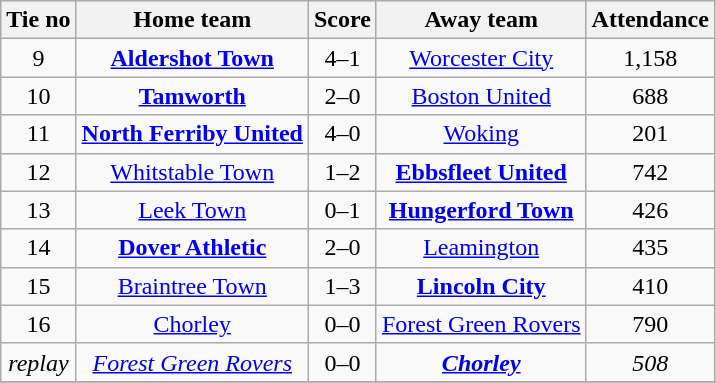<table class="wikitable" style="text-align:center">
<tr>
<th>Tie no</th>
<th>Home team</th>
<th>Score</th>
<th>Away team</th>
<th>Attendance</th>
</tr>
<tr>
<td>9</td>
<td><strong><a href='#'>Aldershot Town</a></strong></td>
<td>4–1</td>
<td><a href='#'>Worcester City</a></td>
<td>1,158</td>
</tr>
<tr>
<td>10</td>
<td><strong><a href='#'>Tamworth</a></strong></td>
<td>2–0</td>
<td><a href='#'>Boston United</a></td>
<td>688</td>
</tr>
<tr>
<td>11</td>
<td><strong><a href='#'>North Ferriby United</a></strong></td>
<td>4–0</td>
<td><a href='#'>Woking</a></td>
<td>201</td>
</tr>
<tr>
<td>12</td>
<td><a href='#'>Whitstable Town</a></td>
<td>1–2</td>
<td><strong><a href='#'>Ebbsfleet United</a></strong></td>
<td>742</td>
</tr>
<tr>
<td>13</td>
<td><a href='#'>Leek Town</a></td>
<td>0–1</td>
<td><strong><a href='#'>Hungerford Town</a></strong></td>
<td>426</td>
</tr>
<tr>
<td>14</td>
<td><strong><a href='#'>Dover Athletic</a></strong></td>
<td>2–0</td>
<td><a href='#'>Leamington</a></td>
<td>435</td>
</tr>
<tr>
<td>15</td>
<td><a href='#'>Braintree Town</a></td>
<td>1–3</td>
<td><strong><a href='#'>Lincoln City</a></strong></td>
<td>410</td>
</tr>
<tr>
<td>16</td>
<td><a href='#'>Chorley</a></td>
<td>0–0</td>
<td><a href='#'>Forest Green Rovers</a></td>
<td>790</td>
</tr>
<tr>
<td><em>replay</em></td>
<td><em><a href='#'>Forest Green Rovers</a></em></td>
<td>0–0 </td>
<td><strong><em><a href='#'>Chorley</a></em></strong></td>
<td><em>508</em></td>
</tr>
<tr>
</tr>
</table>
